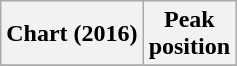<table class="wikitable plainrowheaders" style="text-align:center">
<tr>
<th>Chart (2016)</th>
<th>Peak<br>position</th>
</tr>
<tr>
</tr>
</table>
